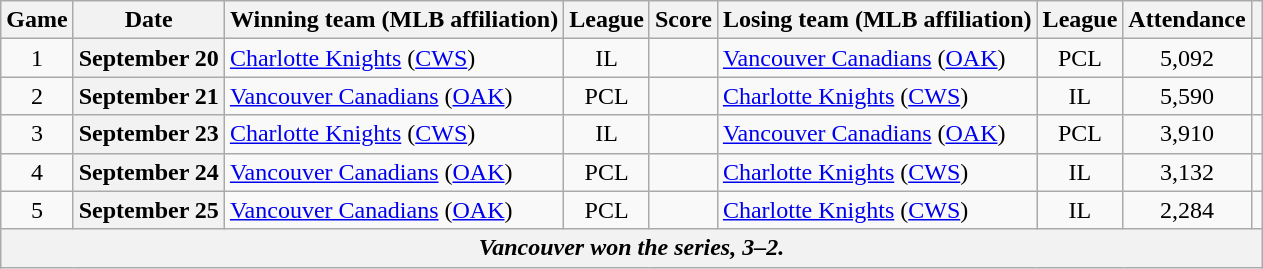<table class="wikitable sortable plainrowheaders" style="text-align:center;">
<tr>
<th scope="col">Game</th>
<th scope="col">Date</th>
<th scope="col">Winning team (MLB affiliation)</th>
<th scope="col">League</th>
<th scope="col">Score</th>
<th scope="col">Losing team (MLB affiliation)</th>
<th scope="col">League</th>
<th scope="col">Attendance</th>
<th scope="col" class="unsortable"></th>
</tr>
<tr>
<td>1</td>
<th scope="row">September 20</th>
<td style="text-align:left"><a href='#'>Charlotte Knights</a> (<a href='#'>CWS</a>)</td>
<td>IL</td>
<td></td>
<td style="text-align:left"><a href='#'>Vancouver Canadians</a> (<a href='#'>OAK</a>)</td>
<td>PCL</td>
<td>5,092</td>
<td></td>
</tr>
<tr>
<td>2</td>
<th scope="row">September 21</th>
<td style="text-align:left"><a href='#'>Vancouver Canadians</a> (<a href='#'>OAK</a>)</td>
<td>PCL</td>
<td></td>
<td style="text-align:left"><a href='#'>Charlotte Knights</a> (<a href='#'>CWS</a>)</td>
<td>IL</td>
<td>5,590</td>
<td></td>
</tr>
<tr>
<td>3</td>
<th scope="row">September 23</th>
<td style="text-align:left"><a href='#'>Charlotte Knights</a> (<a href='#'>CWS</a>)</td>
<td>IL</td>
<td></td>
<td style="text-align:left"><a href='#'>Vancouver Canadians</a> (<a href='#'>OAK</a>)</td>
<td>PCL</td>
<td>3,910</td>
<td></td>
</tr>
<tr>
<td>4</td>
<th scope="row">September 24</th>
<td style="text-align:left"><a href='#'>Vancouver Canadians</a> (<a href='#'>OAK</a>)</td>
<td>PCL</td>
<td></td>
<td style="text-align:left"><a href='#'>Charlotte Knights</a> (<a href='#'>CWS</a>)</td>
<td>IL</td>
<td>3,132</td>
<td></td>
</tr>
<tr>
<td>5</td>
<th scope="row">September 25</th>
<td style="text-align:left"><a href='#'>Vancouver Canadians</a> (<a href='#'>OAK</a>)</td>
<td>PCL</td>
<td></td>
<td style="text-align:left"><a href='#'>Charlotte Knights</a> (<a href='#'>CWS</a>)</td>
<td>IL</td>
<td>2,284</td>
<td></td>
</tr>
<tr class="sortbottom">
<th scope="row" style="text-align:center" colspan="9"><em>Vancouver won the series, 3–2.</em></th>
</tr>
</table>
